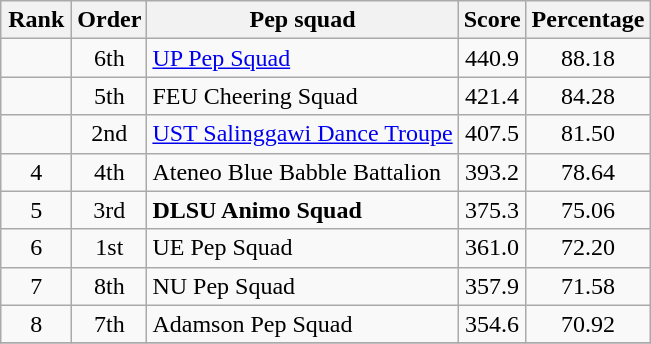<table class=wikitable style="text-align:center;">
<tr>
<th width=40px>Rank</th>
<th width=40px>Order</th>
<th>Pep squad</th>
<th>Score</th>
<th>Percentage</th>
</tr>
<tr>
<td></td>
<td>6th</td>
<td align=left> <a href='#'>UP Pep Squad</a></td>
<td>440.9</td>
<td>88.18</td>
</tr>
<tr>
<td></td>
<td>5th</td>
<td align=left> FEU Cheering Squad</td>
<td>421.4</td>
<td>84.28</td>
</tr>
<tr>
<td></td>
<td>2nd</td>
<td align=left> <a href='#'>UST Salinggawi Dance Troupe</a></td>
<td>407.5</td>
<td>81.50</td>
</tr>
<tr>
<td>4</td>
<td>4th</td>
<td align=left> Ateneo Blue Babble Battalion</td>
<td>393.2</td>
<td>78.64</td>
</tr>
<tr>
<td>5</td>
<td>3rd</td>
<td align=left><strong> DLSU Animo Squad</strong></td>
<td>375.3</td>
<td>75.06</td>
</tr>
<tr>
<td>6</td>
<td>1st</td>
<td align=left> UE Pep Squad</td>
<td>361.0</td>
<td>72.20</td>
</tr>
<tr>
<td>7</td>
<td>8th</td>
<td align=left> NU Pep Squad</td>
<td>357.9</td>
<td>71.58</td>
</tr>
<tr>
<td>8</td>
<td>7th</td>
<td align=left> Adamson Pep Squad</td>
<td>354.6</td>
<td>70.92</td>
</tr>
<tr>
</tr>
</table>
